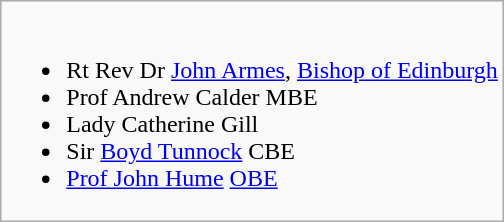<table class="wikitable">
<tr>
<td><br><ul><li>Rt Rev Dr <a href='#'>John Armes</a>, <a href='#'>Bishop of Edinburgh</a></li><li>Prof Andrew Calder MBE</li><li>Lady Catherine Gill</li><li>Sir <a href='#'>Boyd Tunnock</a> CBE</li><li><a href='#'>Prof John Hume</a> <a href='#'>OBE</a></li></ul></td>
</tr>
</table>
